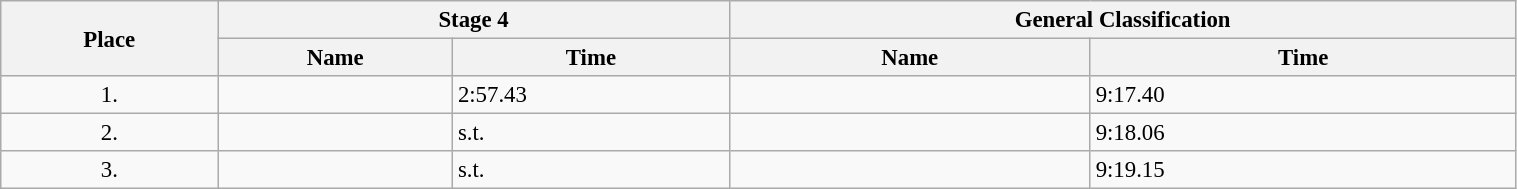<table class=wikitable style="font-size:95%" width="80%">
<tr>
<th rowspan="2">Place</th>
<th colspan="2">Stage 4</th>
<th colspan="2">General Classification</th>
</tr>
<tr>
<th>Name</th>
<th>Time</th>
<th>Name</th>
<th>Time</th>
</tr>
<tr>
<td align="center">1.</td>
<td></td>
<td>2:57.43</td>
<td></td>
<td>9:17.40</td>
</tr>
<tr>
<td align="center">2.</td>
<td></td>
<td>s.t.</td>
<td></td>
<td>9:18.06</td>
</tr>
<tr>
<td align="center">3.</td>
<td></td>
<td>s.t.</td>
<td></td>
<td>9:19.15</td>
</tr>
</table>
